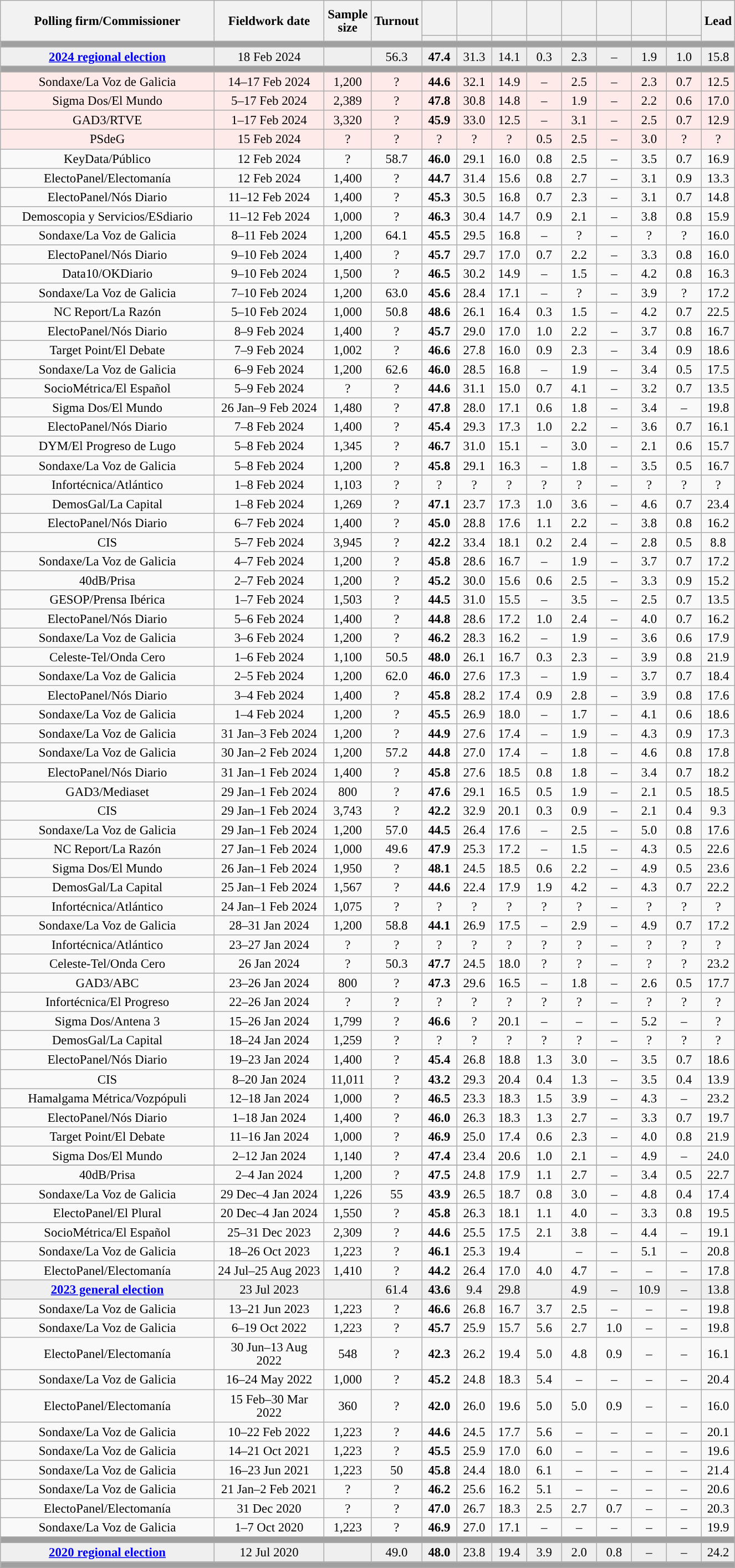<table class="wikitable collapsible collapsed" style="text-align:center; font-size:95%; line-height:16px;">
<tr style="height:42px;">
<th style="width:250px;" rowspan="2">Polling firm/Commissioner</th>
<th style="width:125px;" rowspan="2">Fieldwork date</th>
<th style="width:50px;" rowspan="2">Sample size</th>
<th style="width:45px;" rowspan="2">Turnout</th>
<th style="width:35px;"></th>
<th style="width:35px;"></th>
<th style="width:35px;"></th>
<th style="width:35px;"><br></th>
<th style="width:35px;"></th>
<th style="width:35px;"></th>
<th style="width:35px;"></th>
<th style="width:35px;"></th>
<th style="width:30px;" rowspan="2">Lead</th>
</tr>
<tr>
<th style="color:inherit;background:"></th>
<th style="color:inherit;background:"></th>
<th style="color:inherit;background:"></th>
<th style="color:inherit;background:"></th>
<th style="color:inherit;background:"></th>
<th style="color:inherit;background:"></th>
<th style="color:inherit;background:"></th>
<th style="color:inherit;background:"></th>
</tr>
<tr>
<td colspan="13" style="background:#A0A0A0"></td>
</tr>
<tr style="background:#EFEFEF;">
<td><strong><a href='#'>2024 regional election</a></strong></td>
<td>18 Feb 2024</td>
<td></td>
<td>56.3</td>
<td><strong>47.4</strong><br></td>
<td>31.3<br></td>
<td>14.1<br></td>
<td>0.3<br></td>
<td>2.3<br></td>
<td>–</td>
<td>1.9<br></td>
<td>1.0<br></td>
<td style="background:">15.8</td>
</tr>
<tr>
<td colspan="13" style="background:#A0A0A0"></td>
</tr>
<tr style="background:#FFEAEA;">
<td>Sondaxe/La Voz de Galicia</td>
<td>14–17 Feb 2024</td>
<td>1,200</td>
<td>?</td>
<td><strong>44.6</strong><br></td>
<td>32.1<br></td>
<td>14.9<br></td>
<td>–</td>
<td>2.5<br></td>
<td>–</td>
<td>2.3<br></td>
<td>0.7<br></td>
<td style="background:">12.5</td>
</tr>
<tr style="background:#FFEAEA;">
<td>Sigma Dos/El Mundo</td>
<td>5–17 Feb 2024</td>
<td>2,389</td>
<td>?</td>
<td><strong>47.8</strong><br></td>
<td>30.8<br></td>
<td>14.8<br></td>
<td>–</td>
<td>1.9<br></td>
<td>–</td>
<td>2.2<br></td>
<td>0.6<br></td>
<td style="background:">17.0</td>
</tr>
<tr style="background:#FFEAEA;">
<td>GAD3/RTVE</td>
<td>1–17 Feb 2024</td>
<td>3,320</td>
<td>?</td>
<td><strong>45.9</strong><br></td>
<td>33.0<br></td>
<td>12.5<br></td>
<td>–</td>
<td>3.1<br></td>
<td>–</td>
<td>2.5<br></td>
<td>0.7<br></td>
<td style="background:">12.9</td>
</tr>
<tr style="background:#FFEAEA;">
<td>PSdeG</td>
<td>15 Feb 2024</td>
<td>?</td>
<td>?</td>
<td>?<br></td>
<td>?<br></td>
<td>?<br></td>
<td>0.5<br></td>
<td>2.5<br></td>
<td>–</td>
<td>3.0<br></td>
<td>?<br></td>
<td style="background:">?</td>
</tr>
<tr>
<td>KeyData/Público</td>
<td>12 Feb 2024</td>
<td>?</td>
<td>58.7</td>
<td><strong>46.0</strong><br></td>
<td>29.1<br></td>
<td>16.0<br></td>
<td>0.8<br></td>
<td>2.5<br></td>
<td>–</td>
<td>3.5<br></td>
<td>0.7<br></td>
<td style="background:">16.9</td>
</tr>
<tr>
<td>ElectoPanel/Electomanía</td>
<td>12 Feb 2024</td>
<td>1,400</td>
<td>?</td>
<td><strong>44.7</strong><br></td>
<td>31.4<br></td>
<td>15.6<br></td>
<td>0.8<br></td>
<td>2.7<br></td>
<td>–</td>
<td>3.1<br></td>
<td>0.9<br></td>
<td style="background:">13.3</td>
</tr>
<tr>
<td>ElectoPanel/Nós Diario</td>
<td>11–12 Feb 2024</td>
<td>1,400</td>
<td>?</td>
<td><strong>45.3</strong><br></td>
<td>30.5<br></td>
<td>16.8<br></td>
<td>0.7<br></td>
<td>2.3<br></td>
<td>–</td>
<td>3.1<br></td>
<td>0.7<br></td>
<td style="background:">14.8</td>
</tr>
<tr>
<td>Demoscopia y Servicios/ESdiario</td>
<td>11–12 Feb 2024</td>
<td>1,000</td>
<td>?</td>
<td><strong>46.3</strong><br></td>
<td>30.4<br></td>
<td>14.7<br></td>
<td>0.9<br></td>
<td>2.1<br></td>
<td>–</td>
<td>3.8<br></td>
<td>0.8<br></td>
<td style="background:">15.9</td>
</tr>
<tr>
<td>Sondaxe/La Voz de Galicia</td>
<td>8–11 Feb 2024</td>
<td>1,200</td>
<td>64.1</td>
<td><strong>45.5</strong><br></td>
<td>29.5<br></td>
<td>16.8<br></td>
<td>–</td>
<td>?<br></td>
<td>–</td>
<td>?<br></td>
<td>?<br></td>
<td style="background:">16.0</td>
</tr>
<tr>
<td>ElectoPanel/Nós Diario</td>
<td>9–10 Feb 2024</td>
<td>1,400</td>
<td>?</td>
<td><strong>45.7</strong><br></td>
<td>29.7<br></td>
<td>17.0<br></td>
<td>0.7<br></td>
<td>2.2<br></td>
<td>–</td>
<td>3.3<br></td>
<td>0.8<br></td>
<td style="background:">16.0</td>
</tr>
<tr>
<td>Data10/OKDiario</td>
<td>9–10 Feb 2024</td>
<td>1,500</td>
<td>?</td>
<td><strong>46.5</strong><br></td>
<td>30.2<br></td>
<td>14.9<br></td>
<td>–</td>
<td>1.5<br></td>
<td>–</td>
<td>4.2<br></td>
<td>0.8<br></td>
<td style="background:">16.3</td>
</tr>
<tr>
<td>Sondaxe/La Voz de Galicia</td>
<td>7–10 Feb 2024</td>
<td>1,200</td>
<td>63.0</td>
<td><strong>45.6</strong><br></td>
<td>28.4<br></td>
<td>17.1<br></td>
<td>–</td>
<td>?<br></td>
<td>–</td>
<td>3.9<br></td>
<td>?<br></td>
<td style="background:">17.2</td>
</tr>
<tr>
<td>NC Report/La Razón</td>
<td>5–10 Feb 2024</td>
<td>1,000</td>
<td>50.8</td>
<td><strong>48.6</strong><br></td>
<td>26.1<br></td>
<td>16.4<br></td>
<td>0.3<br></td>
<td>1.5<br></td>
<td>–</td>
<td>4.2<br></td>
<td>0.7<br></td>
<td style="background:">22.5</td>
</tr>
<tr>
<td>ElectoPanel/Nós Diario</td>
<td>8–9 Feb 2024</td>
<td>1,400</td>
<td>?</td>
<td><strong>45.7</strong><br></td>
<td>29.0<br></td>
<td>17.0<br></td>
<td>1.0<br></td>
<td>2.2<br></td>
<td>–</td>
<td>3.7<br></td>
<td>0.8<br></td>
<td style="background:">16.7</td>
</tr>
<tr>
<td>Target Point/El Debate</td>
<td>7–9 Feb 2024</td>
<td>1,002</td>
<td>?</td>
<td><strong>46.6</strong><br></td>
<td>27.8<br></td>
<td>16.0<br></td>
<td>0.9<br></td>
<td>2.3<br></td>
<td>–</td>
<td>3.4<br></td>
<td>0.9<br></td>
<td style="background:">18.6</td>
</tr>
<tr>
<td>Sondaxe/La Voz de Galicia</td>
<td>6–9 Feb 2024</td>
<td>1,200</td>
<td>62.6</td>
<td><strong>46.0</strong><br></td>
<td>28.5<br></td>
<td>16.8<br></td>
<td>–</td>
<td>1.9<br></td>
<td>–</td>
<td>3.4<br></td>
<td>0.5<br></td>
<td style="background:">17.5</td>
</tr>
<tr>
<td>SocioMétrica/El Español</td>
<td>5–9 Feb 2024</td>
<td>?</td>
<td>?</td>
<td><strong>44.6</strong><br></td>
<td>31.1<br></td>
<td>15.0<br></td>
<td>0.7<br></td>
<td>4.1<br></td>
<td>–</td>
<td>3.2<br></td>
<td>0.7<br></td>
<td style="background:">13.5</td>
</tr>
<tr>
<td>Sigma Dos/El Mundo</td>
<td>26 Jan–9 Feb 2024</td>
<td>1,480</td>
<td>?</td>
<td><strong>47.8</strong><br></td>
<td>28.0<br></td>
<td>17.1<br></td>
<td>0.6<br></td>
<td>1.8<br></td>
<td>–</td>
<td>3.4<br></td>
<td>–</td>
<td style="background:">19.8</td>
</tr>
<tr>
<td>ElectoPanel/Nós Diario</td>
<td>7–8 Feb 2024</td>
<td>1,400</td>
<td>?</td>
<td><strong>45.4</strong><br></td>
<td>29.3<br></td>
<td>17.3<br></td>
<td>1.0<br></td>
<td>2.2<br></td>
<td>–</td>
<td>3.6<br></td>
<td>0.7<br></td>
<td style="background:">16.1</td>
</tr>
<tr>
<td>DYM/El Progreso de Lugo</td>
<td>5–8 Feb 2024</td>
<td>1,345</td>
<td>?</td>
<td><strong>46.7</strong><br></td>
<td>31.0<br></td>
<td>15.1<br></td>
<td>–</td>
<td>3.0<br></td>
<td>–</td>
<td>2.1<br></td>
<td>0.6<br></td>
<td style="background:">15.7</td>
</tr>
<tr>
<td>Sondaxe/La Voz de Galicia</td>
<td>5–8 Feb 2024</td>
<td>1,200</td>
<td>?</td>
<td><strong>45.8</strong><br></td>
<td>29.1<br></td>
<td>16.3<br></td>
<td>–</td>
<td>1.8<br></td>
<td>–</td>
<td>3.5<br></td>
<td>0.5<br></td>
<td style="background:">16.7</td>
</tr>
<tr>
<td>Infortécnica/Atlántico</td>
<td>1–8 Feb 2024</td>
<td>1,103</td>
<td>?</td>
<td>?<br></td>
<td>?<br></td>
<td>?<br></td>
<td>?<br></td>
<td>?<br></td>
<td>–</td>
<td>?<br></td>
<td>?<br></td>
<td style="background:">?</td>
</tr>
<tr>
<td>DemosGal/La Capital</td>
<td>1–8 Feb 2024</td>
<td>1,269</td>
<td>?</td>
<td><strong>47.1</strong><br></td>
<td>23.7<br></td>
<td>17.3<br></td>
<td>1.0<br></td>
<td>3.6<br></td>
<td>–</td>
<td>4.6<br></td>
<td>0.7<br></td>
<td style="background:">23.4</td>
</tr>
<tr>
<td>ElectoPanel/Nós Diario</td>
<td>6–7 Feb 2024</td>
<td>1,400</td>
<td>?</td>
<td><strong>45.0</strong><br></td>
<td>28.8<br></td>
<td>17.6<br></td>
<td>1.1<br></td>
<td>2.2<br></td>
<td>–</td>
<td>3.8<br></td>
<td>0.8<br></td>
<td style="background:">16.2</td>
</tr>
<tr>
<td>CIS</td>
<td>5–7 Feb 2024</td>
<td>3,945</td>
<td>?</td>
<td><strong>42.2</strong><br></td>
<td>33.4<br></td>
<td>18.1<br></td>
<td>0.2<br></td>
<td>2.4<br></td>
<td>–</td>
<td>2.8<br></td>
<td>0.5<br></td>
<td style="background:">8.8</td>
</tr>
<tr>
<td>Sondaxe/La Voz de Galicia</td>
<td>4–7 Feb 2024</td>
<td>1,200</td>
<td>?</td>
<td><strong>45.8</strong><br></td>
<td>28.6<br></td>
<td>16.7<br></td>
<td>–</td>
<td>1.9<br></td>
<td>–</td>
<td>3.7<br></td>
<td>0.7<br></td>
<td style="background:">17.2</td>
</tr>
<tr>
<td>40dB/Prisa</td>
<td>2–7 Feb 2024</td>
<td>1,200</td>
<td>?</td>
<td><strong>45.2</strong><br></td>
<td>30.0<br></td>
<td>15.6<br></td>
<td>0.6<br></td>
<td>2.5<br></td>
<td>–</td>
<td>3.3<br></td>
<td>0.9<br></td>
<td style="background:">15.2</td>
</tr>
<tr>
<td>GESOP/Prensa Ibérica</td>
<td>1–7 Feb 2024</td>
<td>1,503</td>
<td>?</td>
<td><strong>44.5</strong><br></td>
<td>31.0<br></td>
<td>15.5<br></td>
<td>–</td>
<td>3.5<br></td>
<td>–</td>
<td>2.5<br></td>
<td>0.7<br></td>
<td style="background:">13.5</td>
</tr>
<tr>
<td>ElectoPanel/Nós Diario</td>
<td>5–6 Feb 2024</td>
<td>1,400</td>
<td>?</td>
<td><strong>44.8</strong><br></td>
<td>28.6<br></td>
<td>17.2<br></td>
<td>1.0<br></td>
<td>2.4<br></td>
<td>–</td>
<td>4.0<br></td>
<td>0.7<br></td>
<td style="background:">16.2</td>
</tr>
<tr>
<td>Sondaxe/La Voz de Galicia</td>
<td>3–6 Feb 2024</td>
<td>1,200</td>
<td>?</td>
<td><strong>46.2</strong><br></td>
<td>28.3<br></td>
<td>16.2<br></td>
<td>–</td>
<td>1.9<br></td>
<td>–</td>
<td>3.6<br></td>
<td>0.6<br></td>
<td style="background:">17.9</td>
</tr>
<tr>
<td>Celeste-Tel/Onda Cero</td>
<td>1–6 Feb 2024</td>
<td>1,100</td>
<td>50.5</td>
<td><strong>48.0</strong><br></td>
<td>26.1<br></td>
<td>16.7<br></td>
<td>0.3<br></td>
<td>2.3<br></td>
<td>–</td>
<td>3.9<br></td>
<td>0.8<br></td>
<td style="background:">21.9</td>
</tr>
<tr>
<td>Sondaxe/La Voz de Galicia</td>
<td>2–5 Feb 2024</td>
<td>1,200</td>
<td>62.0</td>
<td><strong>46.0</strong><br></td>
<td>27.6<br></td>
<td>17.3<br></td>
<td>–</td>
<td>1.9<br></td>
<td>–</td>
<td>3.7<br></td>
<td>0.7<br></td>
<td style="background:">18.4</td>
</tr>
<tr>
<td>ElectoPanel/Nós Diario</td>
<td>3–4 Feb 2024</td>
<td>1,400</td>
<td>?</td>
<td><strong>45.8</strong><br></td>
<td>28.2<br></td>
<td>17.4<br></td>
<td>0.9<br></td>
<td>2.8<br></td>
<td>–</td>
<td>3.9<br></td>
<td>0.8<br></td>
<td style="background:">17.6</td>
</tr>
<tr>
<td>Sondaxe/La Voz de Galicia</td>
<td>1–4 Feb 2024</td>
<td>1,200</td>
<td>?</td>
<td><strong>45.5</strong><br></td>
<td>26.9<br></td>
<td>18.0<br></td>
<td>–</td>
<td>1.7<br></td>
<td>–</td>
<td>4.1<br></td>
<td>0.6<br></td>
<td style="background:">18.6</td>
</tr>
<tr>
<td>Sondaxe/La Voz de Galicia</td>
<td>31 Jan–3 Feb 2024</td>
<td>1,200</td>
<td>?</td>
<td><strong>44.9</strong><br></td>
<td>27.6<br></td>
<td>17.4<br></td>
<td>–</td>
<td>1.9<br></td>
<td>–</td>
<td>4.3<br></td>
<td>0.9<br></td>
<td style="background:">17.3</td>
</tr>
<tr>
<td>Sondaxe/La Voz de Galicia</td>
<td>30 Jan–2 Feb 2024</td>
<td>1,200</td>
<td>57.2</td>
<td><strong>44.8</strong><br></td>
<td>27.0<br></td>
<td>17.4<br></td>
<td>–</td>
<td>1.8<br></td>
<td>–</td>
<td>4.6<br></td>
<td>0.8<br></td>
<td style="background:">17.8</td>
</tr>
<tr>
<td>ElectoPanel/Nós Diario</td>
<td>31 Jan–1 Feb 2024</td>
<td>1,400</td>
<td>?</td>
<td><strong>45.8</strong><br></td>
<td>27.6<br></td>
<td>18.5<br></td>
<td>0.8<br></td>
<td>1.8<br></td>
<td>–</td>
<td>3.4<br></td>
<td>0.7<br></td>
<td style="background:">18.2</td>
</tr>
<tr>
<td>GAD3/Mediaset</td>
<td>29 Jan–1 Feb 2024</td>
<td>800</td>
<td>?</td>
<td><strong>47.6</strong><br></td>
<td>29.1<br></td>
<td>16.5<br></td>
<td>0.5<br></td>
<td>1.9<br></td>
<td>–</td>
<td>2.1<br></td>
<td>0.5<br></td>
<td style="background:">18.5</td>
</tr>
<tr>
<td>CIS</td>
<td>29 Jan–1 Feb 2024</td>
<td>3,743</td>
<td>?</td>
<td><strong>42.2</strong><br></td>
<td>32.9<br></td>
<td>20.1<br></td>
<td>0.3<br></td>
<td>0.9<br></td>
<td>–</td>
<td>2.1<br></td>
<td>0.4<br></td>
<td style="background:">9.3</td>
</tr>
<tr>
<td>Sondaxe/La Voz de Galicia</td>
<td>29 Jan–1 Feb 2024</td>
<td>1,200</td>
<td>57.0</td>
<td><strong>44.5</strong><br></td>
<td>26.4<br></td>
<td>17.6<br></td>
<td>–</td>
<td>2.5<br></td>
<td>–</td>
<td>5.0<br></td>
<td>0.8<br></td>
<td style="background:">17.6</td>
</tr>
<tr>
<td>NC Report/La Razón</td>
<td>27 Jan–1 Feb 2024</td>
<td>1,000</td>
<td>49.6</td>
<td><strong>47.9</strong><br></td>
<td>25.3<br></td>
<td>17.2<br></td>
<td>–</td>
<td>1.5<br></td>
<td>–</td>
<td>4.3<br></td>
<td>0.5<br></td>
<td style="background:">22.6</td>
</tr>
<tr>
<td>Sigma Dos/El Mundo</td>
<td>26 Jan–1 Feb 2024</td>
<td>1,950</td>
<td>?</td>
<td><strong>48.1</strong><br></td>
<td>24.5<br></td>
<td>18.5<br></td>
<td>0.6<br></td>
<td>2.2<br></td>
<td>–</td>
<td>4.9<br></td>
<td>0.5<br></td>
<td style="background:">23.6</td>
</tr>
<tr>
<td>DemosGal/La Capital</td>
<td>25 Jan–1 Feb 2024</td>
<td>1,567</td>
<td>?</td>
<td><strong>44.6</strong><br></td>
<td>22.4<br></td>
<td>17.9<br></td>
<td>1.9<br></td>
<td>4.2<br></td>
<td>–</td>
<td>4.3<br></td>
<td>0.7<br></td>
<td style="background:">22.2</td>
</tr>
<tr>
<td>Infortécnica/Atlántico</td>
<td>24 Jan–1 Feb 2024</td>
<td>1,075</td>
<td>?</td>
<td>?<br></td>
<td>?<br></td>
<td>?<br></td>
<td>?<br></td>
<td>?<br></td>
<td>–</td>
<td>?<br></td>
<td>?<br></td>
<td style="background:">?</td>
</tr>
<tr>
<td>Sondaxe/La Voz de Galicia</td>
<td>28–31 Jan 2024</td>
<td>1,200</td>
<td>58.8</td>
<td><strong>44.1</strong><br></td>
<td>26.9<br></td>
<td>17.5<br></td>
<td>–</td>
<td>2.9<br></td>
<td>–</td>
<td>4.9<br></td>
<td>0.7<br></td>
<td style="background:">17.2</td>
</tr>
<tr>
<td>Infortécnica/Atlántico</td>
<td>23–27 Jan 2024</td>
<td>?</td>
<td>?</td>
<td>?<br></td>
<td>?<br></td>
<td>?<br></td>
<td>?<br></td>
<td>?<br></td>
<td>–</td>
<td>?<br></td>
<td>?<br></td>
<td style="background:">?</td>
</tr>
<tr>
<td>Celeste-Tel/Onda Cero</td>
<td>26 Jan 2024</td>
<td>?</td>
<td>50.3</td>
<td><strong>47.7</strong><br></td>
<td>24.5<br></td>
<td>18.0<br></td>
<td>?<br></td>
<td>?<br></td>
<td>–</td>
<td>?<br></td>
<td>?<br></td>
<td style="background:">23.2</td>
</tr>
<tr>
<td>GAD3/ABC</td>
<td>23–26 Jan 2024</td>
<td>800</td>
<td>?</td>
<td><strong>47.3</strong><br></td>
<td>29.6<br></td>
<td>16.5<br></td>
<td>–</td>
<td>1.8<br></td>
<td>–</td>
<td>2.6<br></td>
<td>0.5<br></td>
<td style="background:">17.7</td>
</tr>
<tr>
<td>Infortécnica/El Progreso</td>
<td>22–26 Jan 2024</td>
<td>?</td>
<td>?</td>
<td>?<br></td>
<td>?<br></td>
<td>?<br></td>
<td>?<br></td>
<td>?<br></td>
<td>–</td>
<td>?<br></td>
<td>?<br></td>
<td style="background:">?</td>
</tr>
<tr>
<td>Sigma Dos/Antena 3</td>
<td>15–26 Jan 2024</td>
<td>1,799</td>
<td>?</td>
<td><strong>46.6</strong><br></td>
<td>?<br></td>
<td>20.1<br></td>
<td>–</td>
<td>–</td>
<td>–</td>
<td>5.2<br></td>
<td>–</td>
<td style="background:">?</td>
</tr>
<tr>
<td>DemosGal/La Capital</td>
<td>18–24 Jan 2024</td>
<td>1,259</td>
<td>?</td>
<td>?<br></td>
<td>?<br></td>
<td>?<br></td>
<td>?<br></td>
<td>?<br></td>
<td>–</td>
<td>?<br></td>
<td>?<br></td>
<td style="background:">?</td>
</tr>
<tr>
<td>ElectoPanel/Nós Diario</td>
<td>19–23 Jan 2024</td>
<td>1,400</td>
<td>?</td>
<td><strong>45.4</strong><br></td>
<td>26.8<br></td>
<td>18.8<br></td>
<td>1.3<br></td>
<td>3.0<br></td>
<td>–</td>
<td>3.5<br></td>
<td>0.7<br></td>
<td style="background:">18.6</td>
</tr>
<tr>
<td>CIS</td>
<td>8–20 Jan 2024</td>
<td>11,011</td>
<td>?</td>
<td><strong>43.2</strong><br></td>
<td>29.3<br></td>
<td>20.4<br></td>
<td>0.4<br></td>
<td>1.3<br></td>
<td>–</td>
<td>3.5<br></td>
<td>0.4<br></td>
<td style="background:">13.9</td>
</tr>
<tr>
<td>Hamalgama Métrica/Vozpópuli</td>
<td>12–18 Jan 2024</td>
<td>1,000</td>
<td>?</td>
<td><strong>46.5</strong><br></td>
<td>23.3<br></td>
<td>18.3<br></td>
<td>1.5<br></td>
<td>3.9<br></td>
<td>–</td>
<td>4.3<br></td>
<td>–</td>
<td style="background:">23.2</td>
</tr>
<tr>
<td>ElectoPanel/Nós Diario</td>
<td>1–18 Jan 2024</td>
<td>1,400</td>
<td>?</td>
<td><strong>46.0</strong><br></td>
<td>26.3<br></td>
<td>18.3<br></td>
<td>1.3<br></td>
<td>2.7<br></td>
<td>–</td>
<td>3.3<br></td>
<td>0.7<br></td>
<td style="background:">19.7</td>
</tr>
<tr>
<td>Target Point/El Debate</td>
<td>11–16 Jan 2024</td>
<td>1,000</td>
<td>?</td>
<td><strong>46.9</strong><br></td>
<td>25.0<br></td>
<td>17.4<br></td>
<td>0.6<br></td>
<td>2.3<br></td>
<td>–</td>
<td>4.0<br></td>
<td>0.8<br></td>
<td style="background:">21.9</td>
</tr>
<tr>
<td>Sigma Dos/El Mundo</td>
<td>2–12 Jan 2024</td>
<td>1,140</td>
<td>?</td>
<td><strong>47.4</strong><br></td>
<td>23.4<br></td>
<td>20.6<br></td>
<td>1.0<br></td>
<td>2.1<br></td>
<td>–</td>
<td>4.9<br></td>
<td>–</td>
<td style="background:">24.0</td>
</tr>
<tr>
</tr>
<tr>
<td>40dB/Prisa</td>
<td>2–4 Jan 2024</td>
<td>1,200</td>
<td>?</td>
<td><strong>47.5</strong><br></td>
<td>24.8<br></td>
<td>17.9<br></td>
<td>1.1<br></td>
<td>2.7<br></td>
<td>–</td>
<td>3.4<br></td>
<td>0.5<br></td>
<td style="background:">22.7</td>
</tr>
<tr>
<td>Sondaxe/La Voz de Galicia</td>
<td>29 Dec–4 Jan 2024</td>
<td>1,226</td>
<td>55</td>
<td><strong>43.9</strong><br></td>
<td>26.5<br></td>
<td>18.7<br></td>
<td>0.8<br></td>
<td>3.0<br></td>
<td>–</td>
<td>4.8<br></td>
<td>0.4<br></td>
<td style="background:">17.4</td>
</tr>
<tr>
<td>ElectoPanel/El Plural</td>
<td>20 Dec–4 Jan 2024</td>
<td>1,550</td>
<td>?</td>
<td><strong>45.8</strong><br></td>
<td>26.3<br></td>
<td>18.1<br></td>
<td>1.1<br></td>
<td>4.0<br></td>
<td>–</td>
<td>3.3<br></td>
<td>0.8<br></td>
<td style="background:">19.5</td>
</tr>
<tr>
<td>SocioMétrica/El Español</td>
<td>25–31 Dec 2023</td>
<td>2,309</td>
<td>?</td>
<td><strong>44.6</strong><br></td>
<td>25.5<br></td>
<td>17.5<br></td>
<td>2.1<br></td>
<td>3.8<br></td>
<td>–</td>
<td>4.4<br></td>
<td>–</td>
<td style="background:">19.1</td>
</tr>
<tr>
<td>Sondaxe/La Voz de Galicia</td>
<td>18–26 Oct 2023</td>
<td>1,223</td>
<td>?</td>
<td><strong>46.1</strong><br></td>
<td>25.3<br></td>
<td>19.4<br></td>
<td></td>
<td>–</td>
<td>–</td>
<td>5.1<br></td>
<td>–</td>
<td style="background:">20.8</td>
</tr>
<tr>
<td>ElectoPanel/Electomanía</td>
<td>24 Jul–25 Aug 2023</td>
<td>1,410</td>
<td>?</td>
<td><strong>44.2</strong><br></td>
<td>26.4<br></td>
<td>17.0<br></td>
<td>4.0<br></td>
<td>4.7<br></td>
<td>–</td>
<td>–</td>
<td>–</td>
<td style="background:">17.8</td>
</tr>
<tr style="background:#EFEFEF;">
<td><strong><a href='#'>2023 general election</a></strong></td>
<td>23 Jul 2023</td>
<td></td>
<td>61.4</td>
<td><strong>43.6</strong><br></td>
<td>9.4<br></td>
<td>29.8<br></td>
<td></td>
<td>4.9<br></td>
<td>–</td>
<td>10.9<br></td>
<td>–</td>
<td style="background:">13.8</td>
</tr>
<tr>
<td>Sondaxe/La Voz de Galicia</td>
<td>13–21 Jun 2023</td>
<td>1,223</td>
<td>?</td>
<td><strong>46.6</strong><br></td>
<td>26.8<br></td>
<td>16.7<br></td>
<td>3.7<br></td>
<td>2.5<br></td>
<td>–</td>
<td>–</td>
<td>–</td>
<td style="background:">19.8</td>
</tr>
<tr>
<td>Sondaxe/La Voz de Galicia</td>
<td>6–19 Oct 2022</td>
<td>1,223</td>
<td>?</td>
<td><strong>45.7</strong><br></td>
<td>25.9<br></td>
<td>15.7<br></td>
<td>5.6<br></td>
<td>2.7<br></td>
<td>1.0<br></td>
<td>–</td>
<td>–</td>
<td style="background:">19.8</td>
</tr>
<tr>
<td>ElectoPanel/Electomanía</td>
<td>30 Jun–13 Aug 2022</td>
<td>548</td>
<td>?</td>
<td><strong>42.3</strong><br></td>
<td>26.2<br></td>
<td>19.4<br></td>
<td>5.0<br></td>
<td>4.8<br></td>
<td>0.9<br></td>
<td>–</td>
<td>–</td>
<td style="background:">16.1</td>
</tr>
<tr>
<td>Sondaxe/La Voz de Galicia</td>
<td>16–24 May 2022</td>
<td>1,000</td>
<td>?</td>
<td><strong>45.2</strong><br></td>
<td>24.8<br></td>
<td>18.3<br></td>
<td>5.4<br></td>
<td>–</td>
<td>–</td>
<td>–</td>
<td>–</td>
<td style="background:">20.4</td>
</tr>
<tr>
<td>ElectoPanel/Electomanía</td>
<td>15 Feb–30 Mar 2022</td>
<td>360</td>
<td>?</td>
<td><strong>42.0</strong><br></td>
<td>26.0<br></td>
<td>19.6<br></td>
<td>5.0<br></td>
<td>5.0<br></td>
<td>0.9<br></td>
<td>–</td>
<td>–</td>
<td style="background:">16.0</td>
</tr>
<tr>
<td>Sondaxe/La Voz de Galicia</td>
<td>10–22 Feb 2022</td>
<td>1,223</td>
<td>?</td>
<td><strong>44.6</strong><br></td>
<td>24.5<br></td>
<td>17.7<br></td>
<td>5.6<br></td>
<td>–</td>
<td>–</td>
<td>–</td>
<td>–</td>
<td style="background:">20.1</td>
</tr>
<tr>
<td>Sondaxe/La Voz de Galicia</td>
<td>14–21 Oct 2021</td>
<td>1,223</td>
<td>?</td>
<td><strong>45.5</strong><br></td>
<td>25.9<br></td>
<td>17.0<br></td>
<td>6.0<br></td>
<td>–</td>
<td>–</td>
<td>–</td>
<td>–</td>
<td style="background:">19.6</td>
</tr>
<tr>
<td>Sondaxe/La Voz de Galicia</td>
<td>16–23 Jun 2021</td>
<td>1,223</td>
<td>50</td>
<td><strong>45.8</strong><br></td>
<td>24.4<br></td>
<td>18.0<br></td>
<td>6.1<br></td>
<td>–</td>
<td>–</td>
<td>–</td>
<td>–</td>
<td style="background:">21.4</td>
</tr>
<tr>
<td>Sondaxe/La Voz de Galicia</td>
<td>21 Jan–2 Feb 2021</td>
<td>?</td>
<td>?</td>
<td><strong>46.2</strong><br></td>
<td>25.6<br></td>
<td>16.2<br></td>
<td>5.1<br></td>
<td>–</td>
<td>–</td>
<td>–</td>
<td>–</td>
<td style="background:">20.6</td>
</tr>
<tr>
<td>ElectoPanel/Electomanía</td>
<td>31 Dec 2020</td>
<td>?</td>
<td>?</td>
<td><strong>47.0</strong><br></td>
<td>26.7<br></td>
<td>18.3<br></td>
<td>2.5<br></td>
<td>2.7<br></td>
<td>0.7<br></td>
<td>–</td>
<td>–</td>
<td style="background:">20.3</td>
</tr>
<tr>
<td>Sondaxe/La Voz de Galicia</td>
<td>1–7 Oct 2020</td>
<td>1,223</td>
<td>?</td>
<td><strong>46.9</strong><br></td>
<td>27.0<br></td>
<td>17.1<br></td>
<td>–</td>
<td>–</td>
<td>–</td>
<td>–</td>
<td>–</td>
<td style="background:">19.9</td>
</tr>
<tr>
<td colspan="13" style="background:#A0A0A0"></td>
</tr>
<tr style="background:#EFEFEF;">
<td><strong><a href='#'>2020 regional election</a></strong></td>
<td>12 Jul 2020</td>
<td></td>
<td>49.0</td>
<td><strong>48.0</strong><br></td>
<td>23.8<br></td>
<td>19.4<br></td>
<td>3.9<br></td>
<td>2.0<br></td>
<td>0.8<br></td>
<td>–</td>
<td>–</td>
<td style="background:">24.2</td>
</tr>
<tr>
<td colspan="13" style="background:#A0A0A0"></td>
</tr>
</table>
